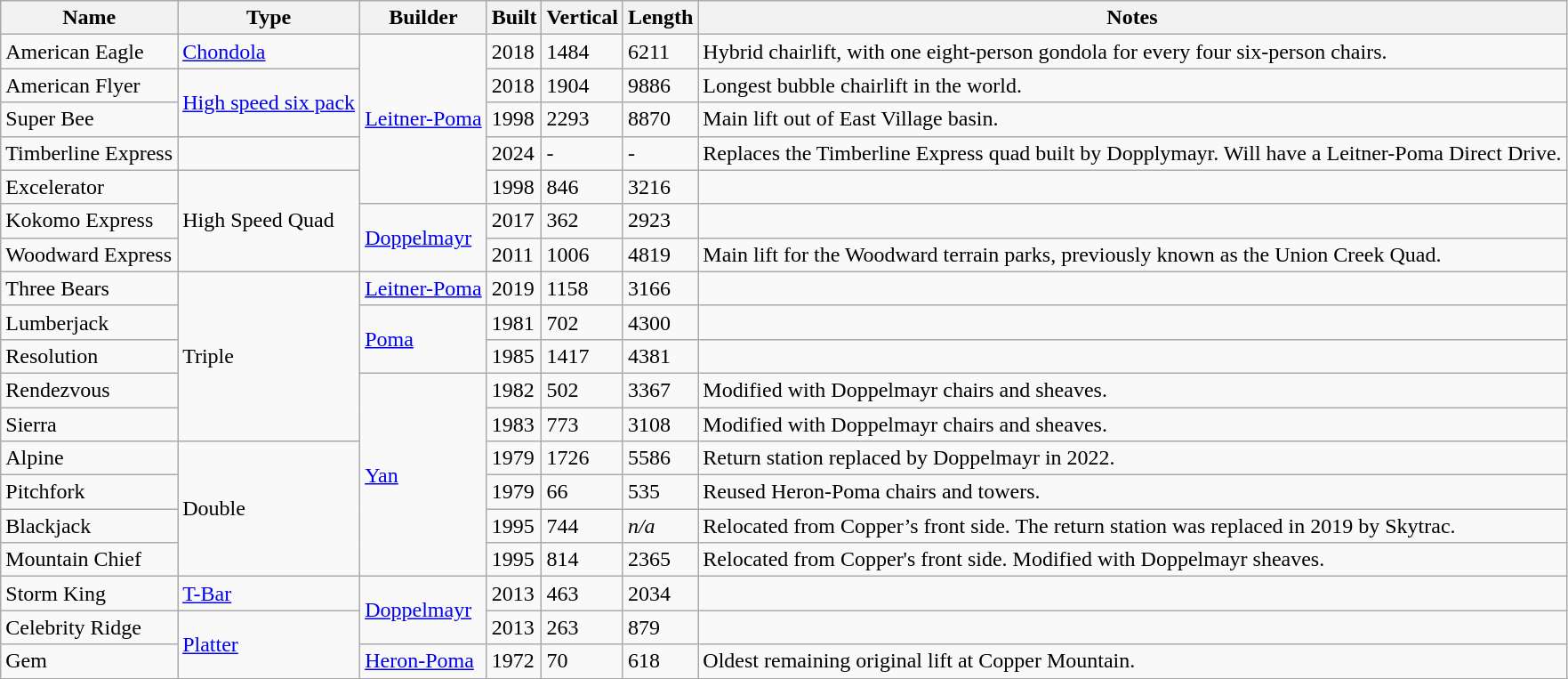<table class="wikitable">
<tr>
<th>Name</th>
<th>Type</th>
<th>Builder</th>
<th>Built</th>
<th>Vertical<br></th>
<th>Length<br></th>
<th>Notes</th>
</tr>
<tr>
<td>American Eagle</td>
<td><a href='#'>Chondola</a></td>
<td rowspan="5"><a href='#'>Leitner-Poma</a></td>
<td>2018</td>
<td>1484</td>
<td>6211</td>
<td>Hybrid chairlift, with one eight-person gondola for every four six-person chairs.</td>
</tr>
<tr>
<td>American Flyer</td>
<td rowspan="2"><a href='#'>High speed six pack</a></td>
<td>2018</td>
<td>1904</td>
<td>9886</td>
<td>Longest bubble chairlift in the world.</td>
</tr>
<tr>
<td>Super Bee</td>
<td>1998</td>
<td>2293</td>
<td>8870</td>
<td>Main lift out of East Village basin.</td>
</tr>
<tr>
<td>Timberline Express</td>
<td></td>
<td>2024</td>
<td>-</td>
<td>-</td>
<td>Replaces the Timberline Express quad built by Dopplymayr. Will have a Leitner-Poma Direct Drive.</td>
</tr>
<tr>
<td>Excelerator</td>
<td rowspan="3">High Speed Quad</td>
<td>1998</td>
<td>846</td>
<td>3216</td>
<td></td>
</tr>
<tr>
<td>Kokomo Express</td>
<td rowspan="2"><a href='#'>Doppelmayr</a></td>
<td>2017</td>
<td>362</td>
<td>2923</td>
<td></td>
</tr>
<tr>
<td>Woodward Express</td>
<td>2011</td>
<td>1006</td>
<td>4819</td>
<td>Main lift for the Woodward terrain parks, previously known as the Union Creek Quad.</td>
</tr>
<tr>
<td>Three Bears</td>
<td rowspan="5">Triple</td>
<td><a href='#'>Leitner-Poma</a></td>
<td>2019</td>
<td>1158</td>
<td>3166</td>
<td></td>
</tr>
<tr>
<td>Lumberjack</td>
<td rowspan="2"><a href='#'>Poma</a></td>
<td>1981</td>
<td>702</td>
<td>4300</td>
<td></td>
</tr>
<tr>
<td>Resolution</td>
<td>1985</td>
<td>1417</td>
<td>4381</td>
<td></td>
</tr>
<tr>
<td>Rendezvous</td>
<td rowspan="6"><a href='#'>Yan</a></td>
<td>1982</td>
<td>502</td>
<td>3367</td>
<td>Modified with Doppelmayr chairs and sheaves.</td>
</tr>
<tr>
<td>Sierra</td>
<td>1983</td>
<td>773</td>
<td>3108</td>
<td>Modified with Doppelmayr chairs and sheaves.</td>
</tr>
<tr>
<td>Alpine</td>
<td rowspan="4">Double</td>
<td>1979</td>
<td>1726</td>
<td>5586</td>
<td>Return station replaced by Doppelmayr in 2022.</td>
</tr>
<tr>
<td>Pitchfork</td>
<td>1979</td>
<td>66</td>
<td>535</td>
<td>Reused Heron-Poma chairs and towers.</td>
</tr>
<tr>
<td>Blackjack</td>
<td>1995</td>
<td>744</td>
<td><em>n/a</em></td>
<td>Relocated from Copper’s front side. The return station was replaced in 2019 by Skytrac.</td>
</tr>
<tr>
<td>Mountain Chief</td>
<td>1995</td>
<td>814</td>
<td>2365</td>
<td>Relocated from Copper's front side. Modified with Doppelmayr sheaves.</td>
</tr>
<tr>
<td>Storm King</td>
<td><a href='#'>T-Bar</a></td>
<td rowspan="2"><a href='#'>Doppelmayr</a></td>
<td>2013</td>
<td>463</td>
<td>2034</td>
<td></td>
</tr>
<tr>
<td>Celebrity Ridge</td>
<td rowspan="2"><a href='#'>Platter</a></td>
<td>2013</td>
<td>263</td>
<td>879</td>
<td></td>
</tr>
<tr>
<td>Gem</td>
<td><a href='#'>Heron-Poma</a></td>
<td>1972</td>
<td>70</td>
<td>618</td>
<td>Oldest remaining original lift at Copper Mountain.</td>
</tr>
<tr>
</tr>
</table>
